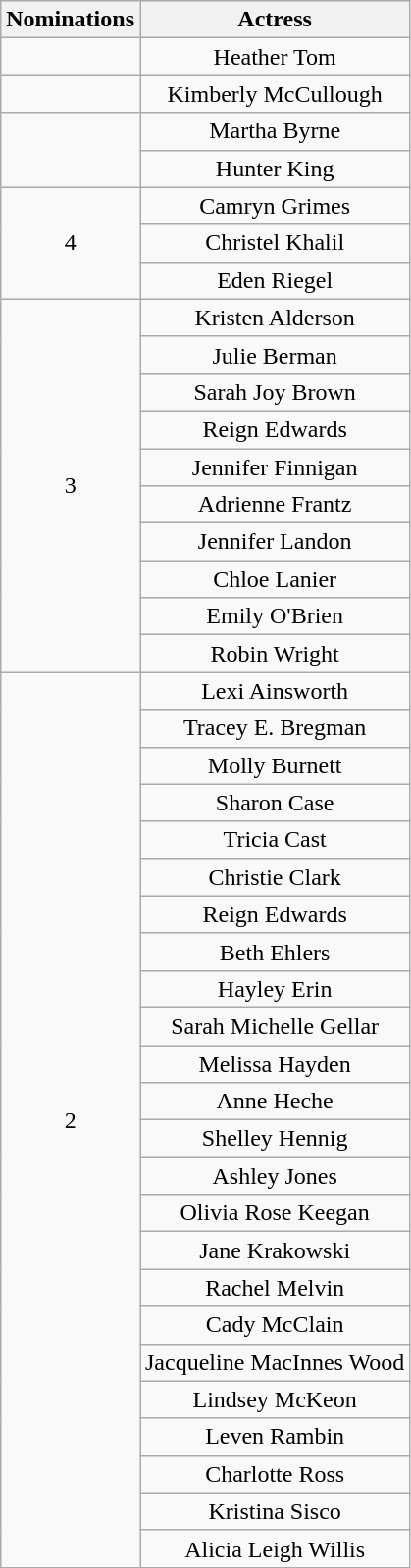<table class="wikitable" style="text-align: center;">
<tr>
<th scope="col" width="55">Nominations</th>
<th scope="col" align="center">Actress</th>
</tr>
<tr>
<td scope="row"></td>
<td>Heather Tom</td>
</tr>
<tr>
<td scope="row"></td>
<td>Kimberly McCullough</td>
</tr>
<tr>
<td scope="row" rowspan=2></td>
<td>Martha Byrne</td>
</tr>
<tr>
<td>Hunter King</td>
</tr>
<tr>
<td scope="row" rowspan=3 style="text-align:center">4</td>
<td>Camryn Grimes</td>
</tr>
<tr>
<td>Christel Khalil</td>
</tr>
<tr>
<td>Eden Riegel</td>
</tr>
<tr>
<td scope="row" rowspan=10 style="text-align:center">3</td>
<td>Kristen Alderson</td>
</tr>
<tr>
<td>Julie Berman</td>
</tr>
<tr>
<td>Sarah Joy Brown</td>
</tr>
<tr>
<td>Reign Edwards</td>
</tr>
<tr>
<td>Jennifer Finnigan</td>
</tr>
<tr>
<td>Adrienne Frantz</td>
</tr>
<tr>
<td>Jennifer Landon</td>
</tr>
<tr>
<td>Chloe Lanier</td>
</tr>
<tr>
<td>Emily O'Brien</td>
</tr>
<tr>
<td>Robin Wright</td>
</tr>
<tr>
<td scope="row" rowspan=24 style="text-align:center">2</td>
<td>Lexi Ainsworth</td>
</tr>
<tr>
<td>Tracey E. Bregman</td>
</tr>
<tr>
<td>Molly Burnett</td>
</tr>
<tr>
<td>Sharon Case</td>
</tr>
<tr>
<td>Tricia Cast</td>
</tr>
<tr>
<td>Christie Clark</td>
</tr>
<tr>
<td>Reign Edwards</td>
</tr>
<tr>
<td>Beth Ehlers</td>
</tr>
<tr>
<td>Hayley Erin</td>
</tr>
<tr>
<td>Sarah Michelle Gellar</td>
</tr>
<tr>
<td>Melissa Hayden</td>
</tr>
<tr>
<td>Anne Heche</td>
</tr>
<tr>
<td>Shelley Hennig</td>
</tr>
<tr>
<td>Ashley Jones</td>
</tr>
<tr>
<td>Olivia Rose Keegan</td>
</tr>
<tr>
<td>Jane Krakowski</td>
</tr>
<tr>
<td>Rachel Melvin</td>
</tr>
<tr>
<td>Cady McClain</td>
</tr>
<tr>
<td>Jacqueline MacInnes Wood</td>
</tr>
<tr>
<td>Lindsey McKeon</td>
</tr>
<tr>
<td>Leven Rambin</td>
</tr>
<tr>
<td>Charlotte Ross</td>
</tr>
<tr>
<td>Kristina Sisco</td>
</tr>
<tr>
<td>Alicia Leigh Willis</td>
</tr>
</table>
